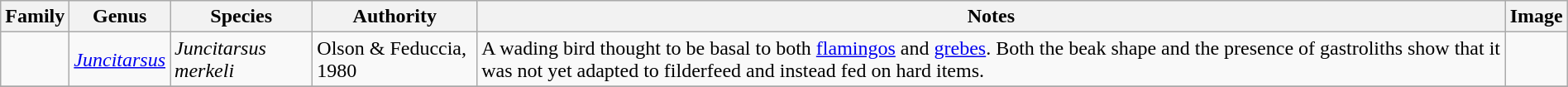<table class="wikitable" align="center" width="100%">
<tr>
<th>Family</th>
<th>Genus</th>
<th>Species</th>
<th>Authority</th>
<th>Notes</th>
<th>Image</th>
</tr>
<tr>
<td></td>
<td><em><a href='#'>Juncitarsus</a></em></td>
<td><em>Juncitarsus merkeli</em></td>
<td>Olson & Feduccia, 1980</td>
<td>A wading bird thought to be basal to both <a href='#'>flamingos</a> and <a href='#'>grebes</a>. Both the beak shape and the presence of gastroliths show that it was not yet adapted to filderfeed and instead fed on hard items.</td>
<td></td>
</tr>
<tr>
</tr>
</table>
